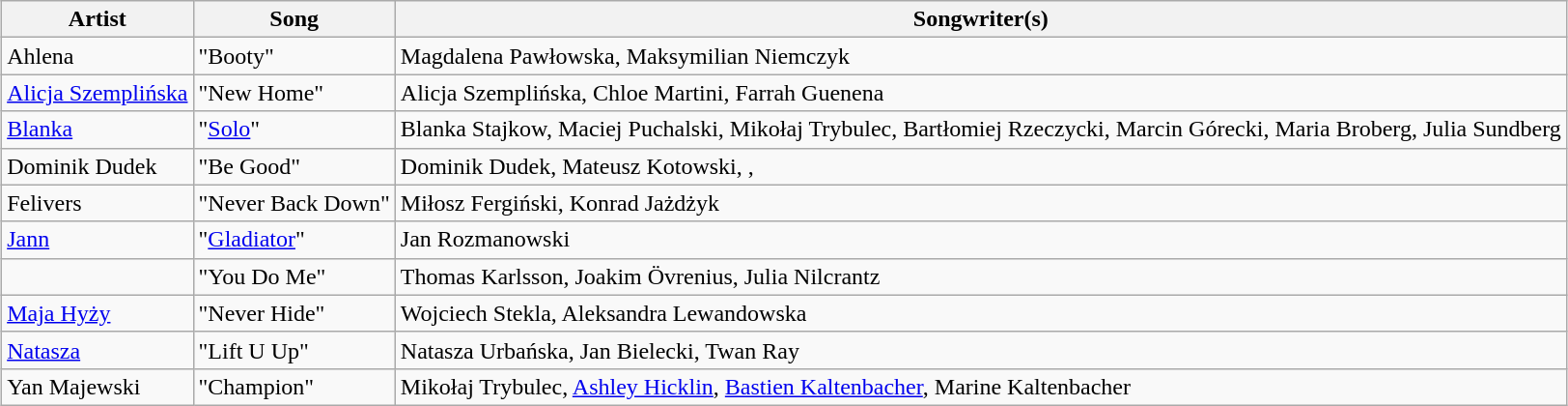<table class="sortable wikitable plainrowheaders" style="margin: 1em auto 1em auto;">
<tr>
<th scope ="col">Artist</th>
<th scope ="col">Song</th>
<th scope ="col">Songwriter(s)</th>
</tr>
<tr>
<td align="left">Ahlena</td>
<td align="left">"Booty"</td>
<td align="left">Magdalena Pawłowska, Maksymilian Niemczyk</td>
</tr>
<tr>
<td align="left"><a href='#'>Alicja Szemplińska</a></td>
<td align="left">"New Home"</td>
<td align="left">Alicja Szemplińska, Chloe Martini, Farrah Guenena</td>
</tr>
<tr>
<td align="left"><a href='#'>Blanka</a></td>
<td align="left">"<a href='#'>Solo</a>"</td>
<td align="left">Blanka Stajkow, Maciej Puchalski, Mikołaj Trybulec, Bartłomiej Rzeczycki, Marcin Górecki, Maria Broberg, Julia Sundberg</td>
</tr>
<tr>
<td align="left">Dominik Dudek</td>
<td align="left">"Be Good"</td>
<td align="left">Dominik Dudek, Mateusz Kotowski, , </td>
</tr>
<tr>
<td align="left">Felivers</td>
<td align="left">"Never Back Down"</td>
<td align="left">Miłosz Fergiński, Konrad Jażdżyk</td>
</tr>
<tr>
<td align="left"><a href='#'>Jann</a></td>
<td align="left">"<a href='#'>Gladiator</a>"</td>
<td align="left">Jan Rozmanowski</td>
</tr>
<tr>
<td align="left"></td>
<td align="left">"You Do Me"</td>
<td align="left">Thomas Karlsson, Joakim Övrenius, Julia Nilcrantz</td>
</tr>
<tr>
<td align="left"><a href='#'>Maja Hyży</a></td>
<td align="left">"Never Hide"</td>
<td align="left">Wojciech Stekla, Aleksandra Lewandowska</td>
</tr>
<tr>
<td align="left"><a href='#'>Natasza</a></td>
<td align="left">"Lift U Up"</td>
<td align="left">Natasza Urbańska, Jan Bielecki, Twan Ray</td>
</tr>
<tr>
<td align="left">Yan Majewski</td>
<td align="left">"Champion"</td>
<td align="left">Mikołaj Trybulec, <a href='#'>Ashley Hicklin</a>, <a href='#'>Bastien Kaltenbacher</a>, Marine Kaltenbacher</td>
</tr>
</table>
